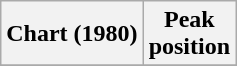<table class="wikitable plainrowheaders" style="text-align:center">
<tr>
<th scope="col">Chart (1980)</th>
<th scope="col">Peak<br>position</th>
</tr>
<tr>
</tr>
</table>
